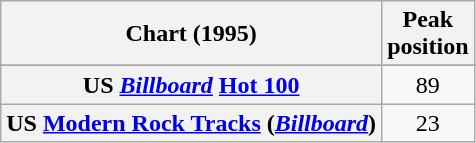<table class="wikitable sortable plainrowheaders" style="text-align:center">
<tr>
<th>Chart (1995)</th>
<th>Peak<br>position</th>
</tr>
<tr>
</tr>
<tr>
</tr>
<tr>
<th scope="row">US <em><a href='#'>Billboard</a></em> <a href='#'>Hot 100</a></th>
<td>89</td>
</tr>
<tr>
<th scope="row">US <a href='#'>Modern Rock Tracks</a> (<em><a href='#'>Billboard</a></em>)</th>
<td>23</td>
</tr>
</table>
